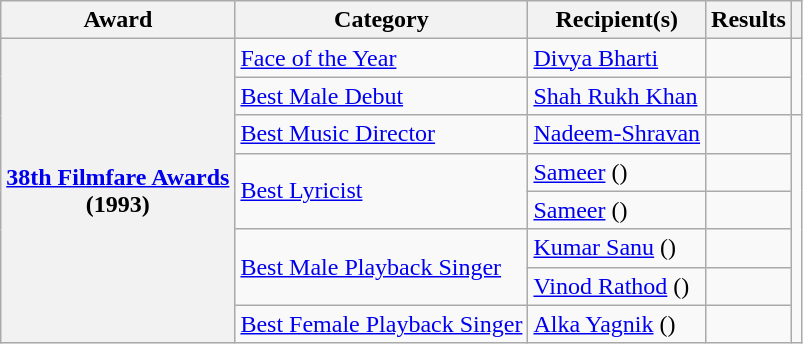<table class="wikitable plainrowheaders sortable">
<tr>
<th>Award</th>
<th>Category</th>
<th>Recipient(s)</th>
<th>Results</th>
<th></th>
</tr>
<tr>
<th rowspan="8"><a href='#'>38th Filmfare Awards</a><br>(1993)</th>
<td><a href='#'>Face of the Year</a></td>
<td><a href='#'>Divya Bharti</a></td>
<td></td>
<td style="text-align:center;" rowspan="2"><br></td>
</tr>
<tr>
<td><a href='#'>Best Male Debut</a></td>
<td><a href='#'>Shah Rukh Khan</a></td>
<td></td>
</tr>
<tr>
<td><a href='#'>Best Music Director</a></td>
<td><a href='#'>Nadeem-Shravan</a></td>
<td></td>
<td style="text-align:center;"  rowspan="6"><br></td>
</tr>
<tr>
<td rowspan="2"><a href='#'>Best Lyricist</a></td>
<td><a href='#'>Sameer</a> ()</td>
<td></td>
</tr>
<tr>
<td><a href='#'>Sameer</a> ()</td>
<td></td>
</tr>
<tr>
<td rowspan="2"><a href='#'>Best Male Playback Singer</a></td>
<td><a href='#'>Kumar Sanu</a> ()</td>
<td></td>
</tr>
<tr>
<td><a href='#'>Vinod Rathod</a> ()</td>
<td></td>
</tr>
<tr>
<td><a href='#'>Best Female Playback Singer</a></td>
<td><a href='#'>Alka Yagnik</a> ()</td>
<td></td>
</tr>
</table>
